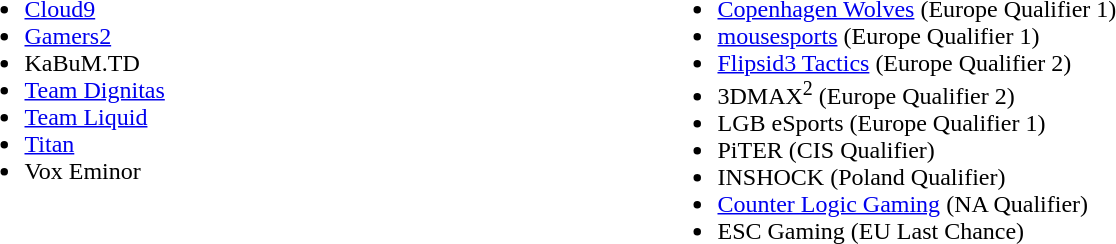<table cellspacing="10">
<tr>
<td valign="top" width="450px"><br><ul><li><a href='#'>Cloud9</a></li><li><a href='#'>Gamers2</a></li><li>KaBuM.TD</li><li><a href='#'>Team Dignitas</a></li><li><a href='#'>Team Liquid</a></li><li><a href='#'>Titan</a></li><li>Vox Eminor</li></ul></td>
<td valign="top"><br><ul><li><a href='#'>Copenhagen Wolves</a> (Europe Qualifier 1)</li><li><a href='#'>mousesports</a> (Europe Qualifier 1)</li><li><a href='#'>Flipsid3 Tactics</a> (Europe Qualifier 2)</li><li>3DMAX<sup>2</sup> (Europe Qualifier 2)</li><li>LGB eSports (Europe Qualifier 1)</li><li>PiTER (CIS Qualifier)</li><li>INSHOCK (Poland Qualifier)</li><li><a href='#'>Counter Logic Gaming</a> (NA Qualifier)</li><li>ESC Gaming (EU Last Chance)</li></ul></td>
</tr>
<tr>
</tr>
</table>
